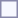<table style="border:1px solid #8888aa; background-color:#f7f8ff; padding:5px; font-size:95%; margin: 0px 12px 12px 0px;">
</table>
